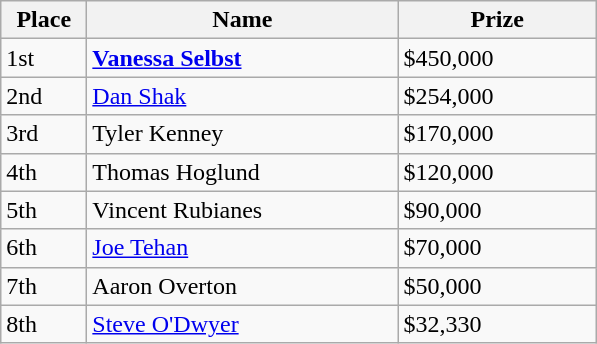<table class="wikitable">
<tr>
<th width="50">Place</th>
<th width="200">Name</th>
<th width="125">Prize</th>
</tr>
<tr>
<td>1st</td>
<td> <strong><a href='#'>Vanessa Selbst</a></strong></td>
<td>$450,000</td>
</tr>
<tr>
<td>2nd</td>
<td> <a href='#'>Dan Shak</a></td>
<td>$254,000</td>
</tr>
<tr>
<td>3rd</td>
<td> Tyler Kenney</td>
<td>$170,000</td>
</tr>
<tr>
<td>4th</td>
<td> Thomas Hoglund</td>
<td>$120,000</td>
</tr>
<tr>
<td>5th</td>
<td> Vincent Rubianes</td>
<td>$90,000</td>
</tr>
<tr>
<td>6th</td>
<td> <a href='#'>Joe Tehan</a></td>
<td>$70,000</td>
</tr>
<tr>
<td>7th</td>
<td> Aaron Overton</td>
<td>$50,000</td>
</tr>
<tr>
<td>8th</td>
<td> <a href='#'>Steve O'Dwyer</a></td>
<td>$32,330</td>
</tr>
</table>
